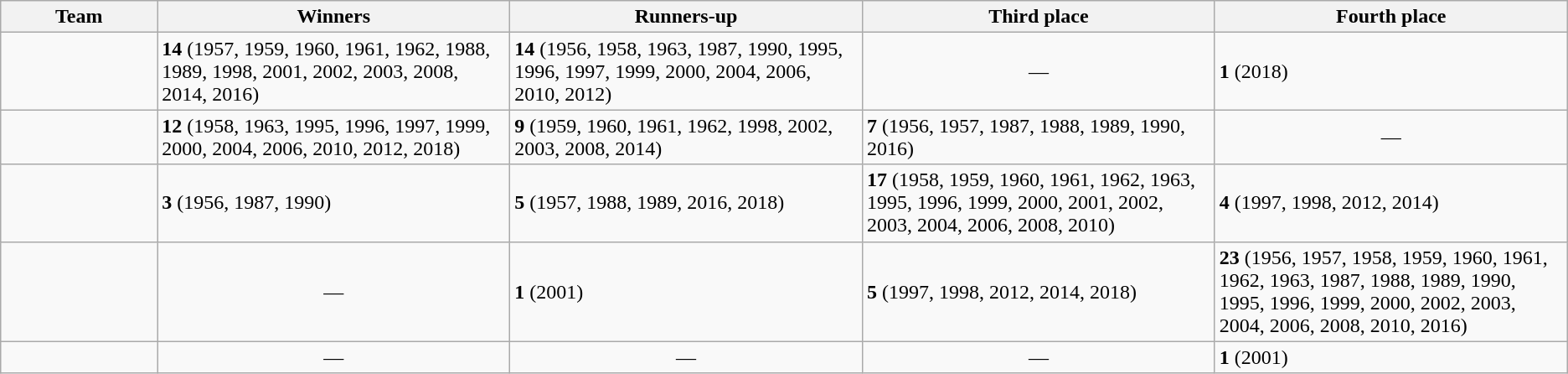<table class="wikitable sortable">
<tr>
<th width=10%>Team</th>
<th width=22.5%>Winners</th>
<th width=22.5%>Runners-up</th>
<th width=22.5%>Third place</th>
<th width=22.5%>Fourth place</th>
</tr>
<tr>
<td></td>
<td><strong>14</strong> (1957, 1959, 1960, 1961, 1962, 1988, 1989, 1998, 2001, 2002, 2003, 2008, 2014, 2016)</td>
<td><strong>14</strong> (1956, 1958, 1963, 1987, 1990, 1995, 1996, 1997, 1999, 2000, 2004, 2006, 2010, 2012)</td>
<td align=center>—</td>
<td><strong>1</strong> (2018)</td>
</tr>
<tr>
<td></td>
<td><strong>12</strong> (1958, 1963, 1995, 1996, 1997, 1999, 2000, 2004, 2006, 2010, 2012, 2018)</td>
<td><strong>9</strong> (1959, 1960, 1961, 1962, 1998, 2002, 2003, 2008, 2014)</td>
<td><strong>7</strong> (1956, 1957, 1987, 1988, 1989, 1990, 2016)</td>
<td align=center>—</td>
</tr>
<tr>
<td></td>
<td><strong>3</strong> (1956, 1987, 1990)</td>
<td><strong>5</strong> (1957, 1988, 1989, 2016, 2018)</td>
<td><strong>17</strong> (1958, 1959, 1960, 1961, 1962, 1963, 1995, 1996, 1999, 2000, 2001, 2002, 2003, 2004, 2006, 2008, 2010)</td>
<td><strong>4</strong> (1997, 1998, 2012, 2014)</td>
</tr>
<tr>
<td></td>
<td align=center>—</td>
<td><strong>1</strong> (2001)</td>
<td><strong>5</strong> (1997, 1998, 2012, 2014, 2018)</td>
<td><strong>23</strong> (1956, 1957, 1958, 1959, 1960, 1961, 1962, 1963, 1987, 1988, 1989, 1990, 1995, 1996, 1999, 2000, 2002, 2003, 2004, 2006, 2008, 2010, 2016)</td>
</tr>
<tr>
<td></td>
<td align=center>—</td>
<td align=center>—</td>
<td align=center>—</td>
<td><strong>1</strong> (2001)</td>
</tr>
</table>
